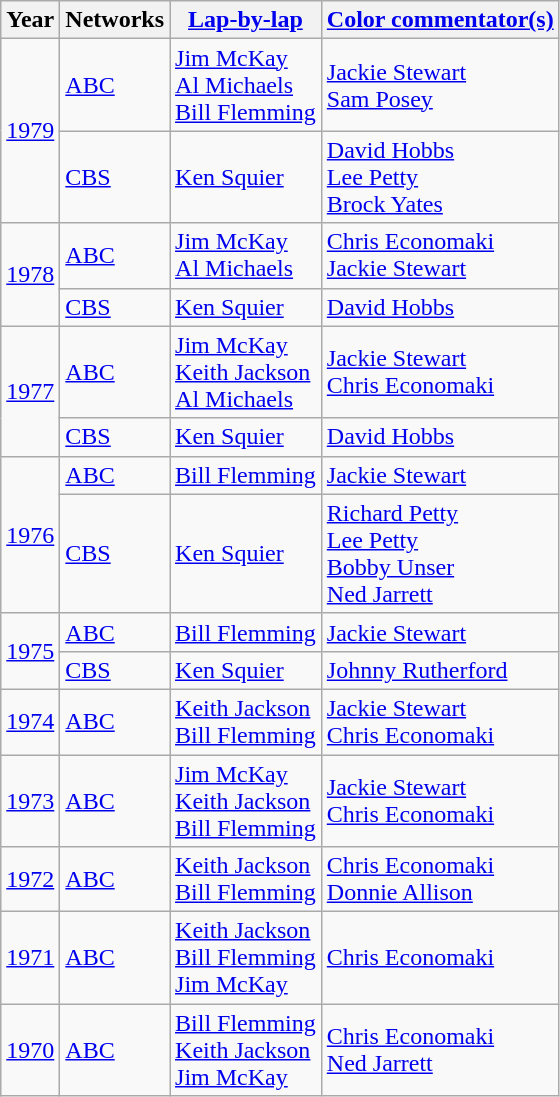<table class=wikitable>
<tr>
<th>Year</th>
<th>Networks</th>
<th><a href='#'>Lap-by-lap</a></th>
<th><a href='#'>Color commentator(s)</a></th>
</tr>
<tr>
<td rowspan="2" nowrap=""><a href='#'>1979</a></td>
<td><a href='#'>ABC</a></td>
<td><a href='#'>Jim McKay</a><br><a href='#'>Al Michaels</a><br><a href='#'>Bill Flemming</a></td>
<td><a href='#'>Jackie Stewart</a><br><a href='#'>Sam Posey</a></td>
</tr>
<tr>
<td><a href='#'>CBS</a></td>
<td><a href='#'>Ken Squier</a></td>
<td><a href='#'>David Hobbs</a><br><a href='#'>Lee Petty</a><br><a href='#'>Brock Yates</a></td>
</tr>
<tr>
<td rowspan="2" nowrap=""><a href='#'>1978</a></td>
<td><a href='#'>ABC</a></td>
<td><a href='#'>Jim McKay</a><br><a href='#'>Al Michaels</a></td>
<td><a href='#'>Chris Economaki</a><br><a href='#'>Jackie Stewart</a></td>
</tr>
<tr>
<td><a href='#'>CBS</a></td>
<td><a href='#'>Ken Squier</a></td>
<td><a href='#'>David Hobbs</a></td>
</tr>
<tr>
<td rowspan="2" nowrap=""><a href='#'>1977</a></td>
<td><a href='#'>ABC</a></td>
<td><a href='#'>Jim McKay</a><br><a href='#'>Keith Jackson</a><br><a href='#'>Al Michaels</a></td>
<td><a href='#'>Jackie Stewart</a><br><a href='#'>Chris Economaki</a></td>
</tr>
<tr>
<td><a href='#'>CBS</a></td>
<td><a href='#'>Ken Squier</a></td>
<td><a href='#'>David Hobbs</a></td>
</tr>
<tr>
<td rowspan="2" nowrap=""><a href='#'>1976</a></td>
<td><a href='#'>ABC</a></td>
<td><a href='#'>Bill Flemming</a></td>
<td><a href='#'>Jackie Stewart</a></td>
</tr>
<tr>
<td><a href='#'>CBS</a></td>
<td><a href='#'>Ken Squier</a></td>
<td><a href='#'>Richard Petty</a><br><a href='#'>Lee Petty</a><br><a href='#'>Bobby Unser</a><br><a href='#'>Ned Jarrett</a></td>
</tr>
<tr>
<td rowspan="2" nowrap=""><a href='#'>1975</a></td>
<td><a href='#'>ABC</a></td>
<td><a href='#'>Bill Flemming</a></td>
<td><a href='#'>Jackie Stewart</a></td>
</tr>
<tr>
<td><a href='#'>CBS</a></td>
<td><a href='#'>Ken Squier</a></td>
<td><a href='#'>Johnny Rutherford</a></td>
</tr>
<tr>
<td><a href='#'>1974</a></td>
<td><a href='#'>ABC</a></td>
<td><a href='#'>Keith Jackson</a><br><a href='#'>Bill Flemming</a></td>
<td><a href='#'>Jackie Stewart</a><br><a href='#'>Chris Economaki</a></td>
</tr>
<tr>
<td><a href='#'>1973</a></td>
<td><a href='#'>ABC</a></td>
<td><a href='#'>Jim McKay</a><br><a href='#'>Keith Jackson</a><br><a href='#'>Bill Flemming</a></td>
<td><a href='#'>Jackie Stewart</a><br><a href='#'>Chris Economaki</a></td>
</tr>
<tr>
<td><a href='#'>1972</a></td>
<td><a href='#'>ABC</a></td>
<td><a href='#'>Keith Jackson</a><br><a href='#'>Bill Flemming</a></td>
<td><a href='#'>Chris Economaki</a><br><a href='#'>Donnie Allison</a></td>
</tr>
<tr>
<td><a href='#'>1971</a></td>
<td><a href='#'>ABC</a></td>
<td><a href='#'>Keith Jackson</a><br><a href='#'>Bill Flemming</a><br><a href='#'>Jim McKay</a></td>
<td><a href='#'>Chris Economaki</a></td>
</tr>
<tr>
<td><a href='#'>1970</a></td>
<td><a href='#'>ABC</a></td>
<td><a href='#'>Bill Flemming</a><br><a href='#'>Keith Jackson</a><br><a href='#'>Jim McKay</a></td>
<td><a href='#'>Chris Economaki</a><br><a href='#'>Ned Jarrett</a></td>
</tr>
</table>
